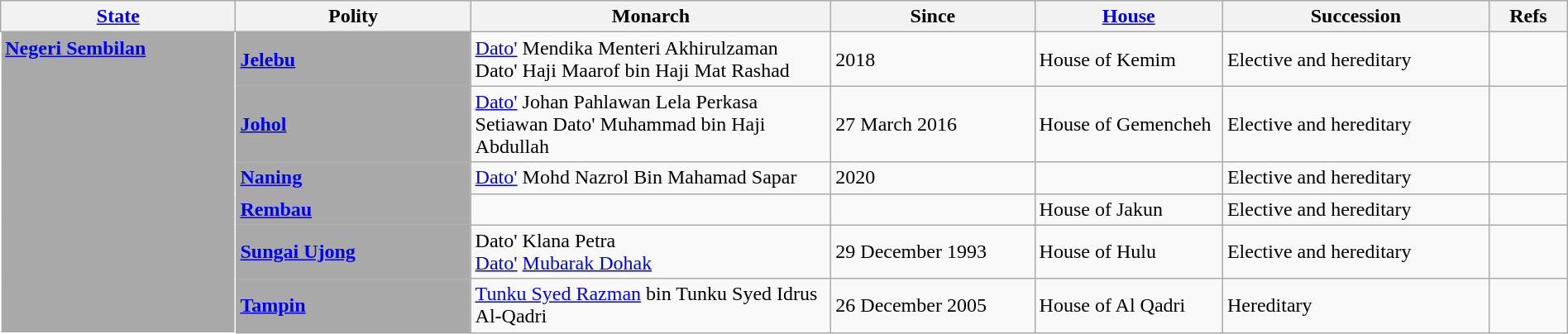<table class="wikitable" width="100%">
<tr>
<th width="15%"><a href='#'>State</a></th>
<th width="15%">Polity</th>
<th width="23%">Monarch</th>
<th width="13%">Since</th>
<th width="12%"><a href='#'>House</a></th>
<th width="17%">Succession</th>
<th width="5%">Refs</th>
</tr>
<tr>
<td bgcolor="#A9A9A9" rowspan="6" style="vertical-align: top; border-color: white;"> <strong><a href='#'>Negeri Sembilan</a></strong></td>
<td bgcolor="#A9A9A9"><strong><a href='#'><span>Jelebu</span></a></strong></td>
<td><a href='#'>Dato'</a> Mendika Menteri Akhirulzaman<br>Dato' Haji Maarof bin Haji Mat Rashad</td>
<td>2018</td>
<td>House of Kemim</td>
<td>Elective and hereditary </td>
<td align="center"></td>
</tr>
<tr>
<td bgcolor="#A9A9A9"><strong><a href='#'><span>Johol</span></a></strong></td>
<td><a href='#'>Dato'</a> Johan Pahlawan Lela Perkasa Setiawan Dato' Muhammad bin Haji Abdullah</td>
<td>27 March 2016</td>
<td>House of Gemencheh</td>
<td>Elective and hereditary </td>
<td align="center"></td>
</tr>
<tr>
<td bgcolor="#A9A9A9"><strong><a href='#'><span>Naning</span></a></strong> </td>
<td><a href='#'>Dato'</a> Mohd Nazrol Bin Mahamad Sapar</td>
<td>2020</td>
<td></td>
<td>Elective and hereditary</td>
<td align="center"></td>
</tr>
<tr>
<td bgcolor="#A9A9A9"><strong><a href='#'><span>Rembau</span></a></strong></td>
<td></td>
<td></td>
<td>House of Jakun</td>
<td>Elective and hereditary </td>
<td align="center"></td>
</tr>
<tr>
<td bgcolor="#A9A9A9"><strong><a href='#'><span>Sungai Ujong</span></a></strong></td>
<td>Dato' Klana Petra<br><a href='#'>Dato'</a> <a href='#'>Mubarak Dohak</a></td>
<td>29 December 1993</td>
<td>House of Hulu</td>
<td>Elective and hereditary </td>
<td align="center"></td>
</tr>
<tr>
<td bgcolor="#A9A9A9"><strong><a href='#'><span>Tampin</span></a></strong></td>
<td><a href='#'>Tunku Syed Razman</a> bin Tunku Syed Idrus Al-Qadri</td>
<td>26 December 2005</td>
<td>House of Al Qadri</td>
<td>Hereditary </td>
<td align="center"></td>
</tr>
</table>
